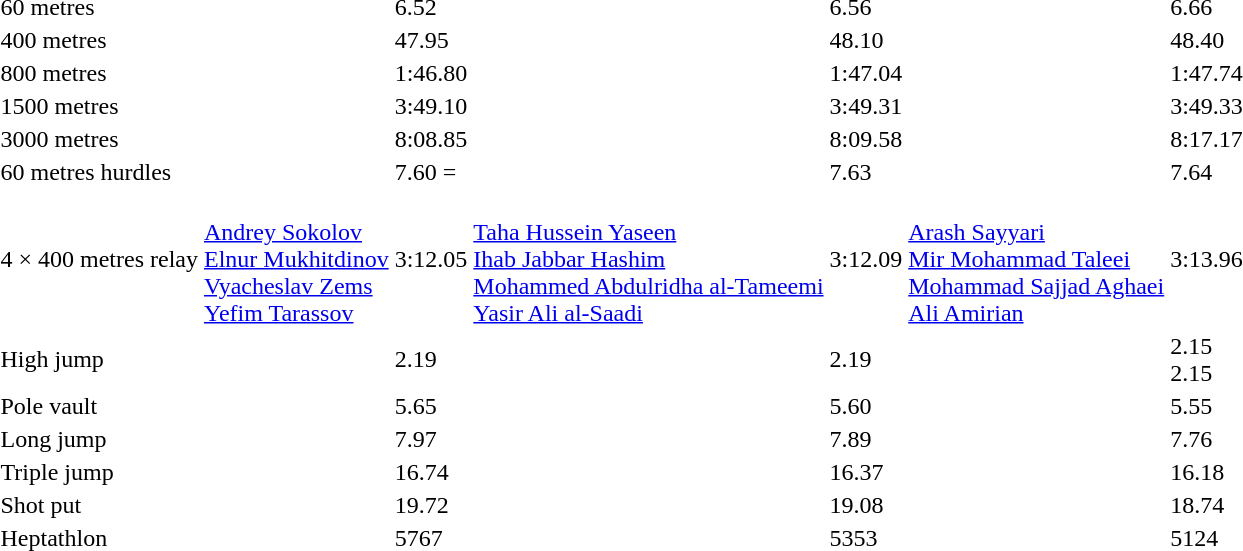<table>
<tr>
<td>60 metres</td>
<td></td>
<td>6.52</td>
<td></td>
<td>6.56</td>
<td></td>
<td>6.66</td>
</tr>
<tr>
<td>400 metres</td>
<td></td>
<td>47.95</td>
<td></td>
<td>48.10 </td>
<td></td>
<td>48.40</td>
</tr>
<tr>
<td>800 metres</td>
<td></td>
<td>1:46.80 </td>
<td></td>
<td>1:47.04</td>
<td></td>
<td>1:47.74</td>
</tr>
<tr>
<td>1500 metres</td>
<td></td>
<td>3:49.10 </td>
<td></td>
<td>3:49.31</td>
<td></td>
<td>3:49.33</td>
</tr>
<tr>
<td>3000 metres</td>
<td></td>
<td>8:08.85</td>
<td></td>
<td>8:09.58</td>
<td></td>
<td>8:17.17</td>
</tr>
<tr>
<td>60 metres hurdles</td>
<td></td>
<td>7.60 =</td>
<td></td>
<td>7.63</td>
<td></td>
<td>7.64</td>
</tr>
<tr>
<td>4 × 400 metres relay</td>
<td><br><a href='#'>Andrey Sokolov</a><br><a href='#'>Elnur Mukhitdinov</a><br><a href='#'>Vyacheslav Zems</a><br><a href='#'>Yefim Tarassov</a></td>
<td>3:12.05</td>
<td><br><a href='#'>Taha Hussein Yaseen</a><br><a href='#'>Ihab Jabbar Hashim</a><br><a href='#'>Mohammed Abdulridha al-Tameemi</a><br><a href='#'>Yasir Ali al-Saadi</a></td>
<td>3:12.09 </td>
<td><br><a href='#'>Arash Sayyari</a><br><a href='#'>Mir Mohammad Taleei</a><br><a href='#'>Mohammad Sajjad Aghaei</a><br><a href='#'>Ali Amirian</a></td>
<td>3:13.96</td>
</tr>
<tr>
<td>High jump</td>
<td></td>
<td>2.19</td>
<td></td>
<td>2.19</td>
<td><br></td>
<td>2.15<br>2.15</td>
</tr>
<tr>
<td>Pole vault</td>
<td></td>
<td>5.65</td>
<td></td>
<td>5.60</td>
<td></td>
<td>5.55</td>
</tr>
<tr>
<td>Long jump</td>
<td></td>
<td>7.97</td>
<td></td>
<td>7.89</td>
<td></td>
<td>7.76</td>
</tr>
<tr>
<td>Triple jump</td>
<td></td>
<td>16.74</td>
<td></td>
<td>16.37</td>
<td></td>
<td>16.18</td>
</tr>
<tr>
<td>Shot put</td>
<td></td>
<td>19.72 </td>
<td></td>
<td>19.08</td>
<td></td>
<td>18.74</td>
</tr>
<tr>
<td>Heptathlon</td>
<td></td>
<td>5767</td>
<td></td>
<td>5353</td>
<td></td>
<td>5124</td>
</tr>
</table>
